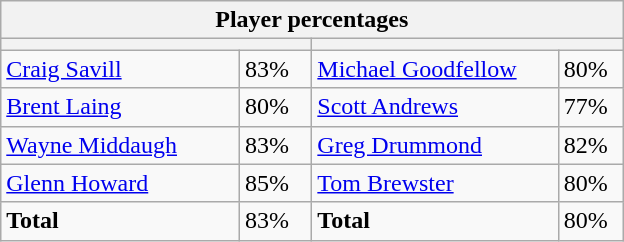<table class="wikitable">
<tr>
<th colspan=4 width=400>Player percentages</th>
</tr>
<tr>
<th colspan=2 width=200></th>
<th colspan=2 width=200></th>
</tr>
<tr>
<td><a href='#'>Craig Savill</a></td>
<td>83%</td>
<td><a href='#'>Michael Goodfellow</a></td>
<td>80%</td>
</tr>
<tr>
<td><a href='#'>Brent Laing</a></td>
<td>80%</td>
<td><a href='#'>Scott Andrews</a></td>
<td>77%</td>
</tr>
<tr>
<td><a href='#'>Wayne Middaugh</a></td>
<td>83%</td>
<td><a href='#'>Greg Drummond</a></td>
<td>82%</td>
</tr>
<tr>
<td><a href='#'>Glenn Howard</a></td>
<td>85%</td>
<td><a href='#'>Tom Brewster</a></td>
<td>80%</td>
</tr>
<tr>
<td><strong>Total</strong></td>
<td>83%</td>
<td><strong>Total</strong></td>
<td>80%</td>
</tr>
</table>
